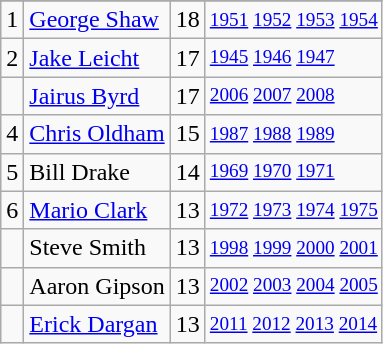<table class="wikitable">
<tr>
</tr>
<tr>
<td>1</td>
<td><a href='#'>George Shaw</a></td>
<td>18</td>
<td style="font-size:80%;"><a href='#'>1951</a> <a href='#'>1952</a> <a href='#'>1953</a> <a href='#'>1954</a></td>
</tr>
<tr>
<td>2</td>
<td><a href='#'>Jake Leicht</a></td>
<td>17</td>
<td style="font-size:80%;"><a href='#'>1945</a> <a href='#'>1946</a> <a href='#'>1947</a></td>
</tr>
<tr>
<td></td>
<td><a href='#'>Jairus Byrd</a></td>
<td>17</td>
<td style="font-size:80%;"><a href='#'>2006</a> <a href='#'>2007</a> <a href='#'>2008</a></td>
</tr>
<tr>
<td>4</td>
<td><a href='#'>Chris Oldham</a></td>
<td>15</td>
<td style="font-size:80%;"><a href='#'>1987</a> <a href='#'>1988</a> <a href='#'>1989</a></td>
</tr>
<tr>
<td>5</td>
<td>Bill Drake</td>
<td>14</td>
<td style="font-size:80%;"><a href='#'>1969</a> <a href='#'>1970</a> <a href='#'>1971</a></td>
</tr>
<tr>
<td>6</td>
<td><a href='#'>Mario Clark</a></td>
<td>13</td>
<td style="font-size:80%;"><a href='#'>1972</a> <a href='#'>1973</a> <a href='#'>1974</a> <a href='#'>1975</a></td>
</tr>
<tr>
<td></td>
<td>Steve Smith</td>
<td>13</td>
<td style="font-size:80%;"><a href='#'>1998</a> <a href='#'>1999</a> <a href='#'>2000</a> <a href='#'>2001</a></td>
</tr>
<tr>
<td></td>
<td>Aaron Gipson</td>
<td>13</td>
<td style="font-size:80%;"><a href='#'>2002</a> <a href='#'>2003</a> <a href='#'>2004</a> <a href='#'>2005</a></td>
</tr>
<tr>
<td></td>
<td><a href='#'>Erick Dargan</a></td>
<td>13</td>
<td style="font-size:80%;"><a href='#'>2011</a> <a href='#'>2012</a> <a href='#'>2013</a> <a href='#'>2014</a></td>
</tr>
</table>
